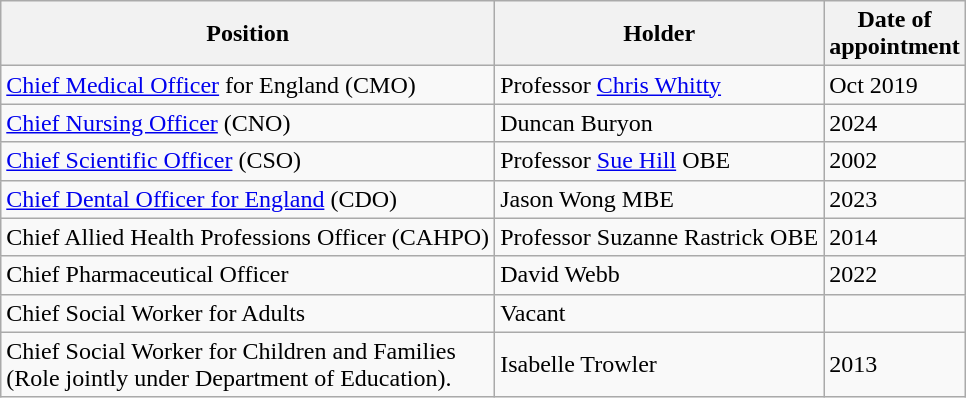<table class="wikitable">
<tr>
<th>Position</th>
<th>Holder</th>
<th>Date of<br>appointment</th>
</tr>
<tr>
<td><a href='#'>Chief Medical Officer</a> for England (CMO)</td>
<td>Professor <a href='#'>Chris Whitty</a></td>
<td>Oct 2019</td>
</tr>
<tr>
<td><a href='#'>Chief Nursing Officer</a> (CNO)</td>
<td>Duncan Buryon</td>
<td>2024</td>
</tr>
<tr>
<td><a href='#'>Chief Scientific Officer</a> (CSO)</td>
<td>Professor <a href='#'>Sue Hill</a> OBE</td>
<td>2002</td>
</tr>
<tr>
<td><a href='#'>Chief Dental Officer for England</a> (CDO)</td>
<td>Jason Wong MBE</td>
<td>2023</td>
</tr>
<tr>
<td>Chief Allied Health Professions Officer (CAHPO)</td>
<td>Professor Suzanne Rastrick OBE</td>
<td>2014</td>
</tr>
<tr>
<td>Chief Pharmaceutical Officer</td>
<td>David Webb</td>
<td>2022</td>
</tr>
<tr>
<td>Chief Social Worker for Adults</td>
<td>Vacant</td>
<td></td>
</tr>
<tr>
<td>Chief Social Worker for Children and Families<br>(Role jointly under Department of Education).</td>
<td>Isabelle Trowler</td>
<td>2013</td>
</tr>
</table>
